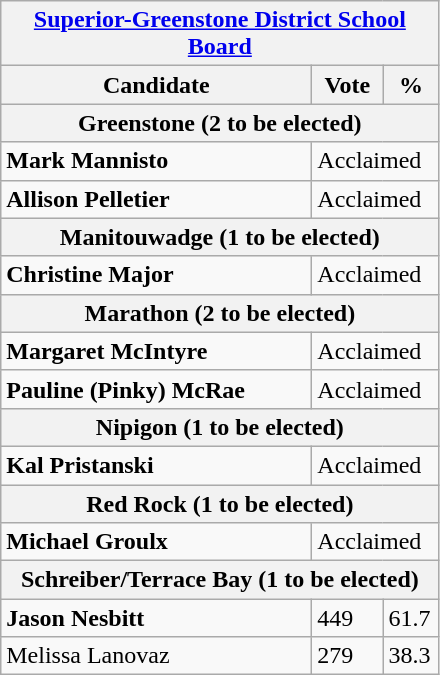<table class="wikitable">
<tr>
<th colspan="3"><strong><a href='#'>Superior-Greenstone District School Board</a></strong></th>
</tr>
<tr>
<th bgcolor="#DDDDFF" width="200px">Candidate</th>
<th bgcolor="#DDDDFF" width="40px">Vote</th>
<th bgcolor="#DDDDFF" width="30px">%</th>
</tr>
<tr>
<th colspan="3">Greenstone (2 to be elected)</th>
</tr>
<tr>
<td><strong>Mark Mannisto</strong></td>
<td colspan="2">Acclaimed</td>
</tr>
<tr>
<td><strong>Allison Pelletier</strong></td>
<td colspan="2">Acclaimed</td>
</tr>
<tr>
<th colspan="3">Manitouwadge (1 to be elected)</th>
</tr>
<tr>
<td><strong>Christine Major</strong></td>
<td colspan="2">Acclaimed</td>
</tr>
<tr>
<th colspan="3">Marathon (2 to be elected)</th>
</tr>
<tr>
<td><strong>Margaret McIntyre</strong></td>
<td colspan="2">Acclaimed</td>
</tr>
<tr>
<td><strong>Pauline (Pinky) McRae</strong></td>
<td colspan="2">Acclaimed</td>
</tr>
<tr>
<th colspan="3">Nipigon (1 to be elected)</th>
</tr>
<tr>
<td><strong>Kal Pristanski</strong></td>
<td colspan="2">Acclaimed</td>
</tr>
<tr>
<th colspan="3">Red Rock (1 to be elected)</th>
</tr>
<tr>
<td><strong>Michael Groulx</strong></td>
<td colspan="2">Acclaimed</td>
</tr>
<tr>
<th colspan="3">Schreiber/Terrace Bay (1 to be elected)</th>
</tr>
<tr>
<td><strong>Jason Nesbitt</strong></td>
<td>449</td>
<td>61.7</td>
</tr>
<tr>
<td>Melissa Lanovaz</td>
<td>279</td>
<td>38.3</td>
</tr>
</table>
